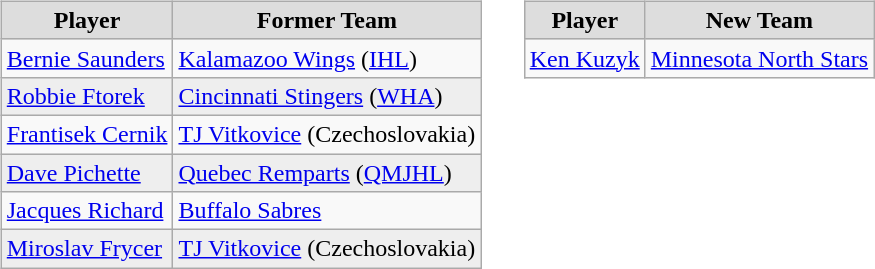<table cellspacing="10">
<tr>
<td valign="top"><br><table class="wikitable">
<tr style="text-align:center; background:#ddd;">
<td><strong>Player</strong></td>
<td><strong>Former Team</strong></td>
</tr>
<tr>
<td><a href='#'>Bernie Saunders</a></td>
<td><a href='#'>Kalamazoo Wings</a> (<a href='#'>IHL</a>)</td>
</tr>
<tr style="background:#eee;">
<td><a href='#'>Robbie Ftorek</a></td>
<td><a href='#'>Cincinnati Stingers</a> (<a href='#'>WHA</a>)</td>
</tr>
<tr>
<td><a href='#'>Frantisek Cernik</a></td>
<td><a href='#'>TJ Vitkovice</a> (Czechoslovakia)</td>
</tr>
<tr style="background:#eee;">
<td><a href='#'>Dave Pichette</a></td>
<td><a href='#'>Quebec Remparts</a> (<a href='#'>QMJHL</a>)</td>
</tr>
<tr>
<td><a href='#'>Jacques Richard</a></td>
<td><a href='#'>Buffalo Sabres</a></td>
</tr>
<tr style="background:#eee;">
<td><a href='#'>Miroslav Frycer</a></td>
<td><a href='#'>TJ Vitkovice</a> (Czechoslovakia)</td>
</tr>
</table>
</td>
<td valign="top"><br><table class="wikitable">
<tr style="text-align:center; background:#ddd;">
<td><strong>Player</strong></td>
<td><strong>New Team</strong></td>
</tr>
<tr>
<td><a href='#'>Ken Kuzyk</a></td>
<td><a href='#'>Minnesota North Stars</a></td>
</tr>
</table>
</td>
</tr>
</table>
